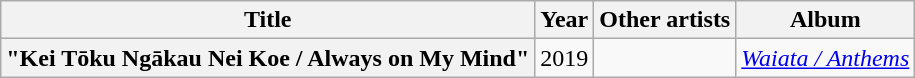<table class="wikitable sortable plainrowheaders" style="text-align: center;">
<tr>
<th scope="col">Title</th>
<th scope="col">Year</th>
<th scope="col">Other artists</th>
<th scope="col">Album</th>
</tr>
<tr>
<th scope="row">"Kei Tōku Ngākau Nei Koe / Always on My Mind"</th>
<td>2019</td>
<td></td>
<td><em><a href='#'>Waiata / Anthems</a></em></td>
</tr>
</table>
